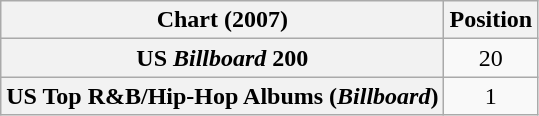<table class="wikitable sortable plainrowheaders" style="text-align:center">
<tr>
<th scope="col">Chart (2007)</th>
<th scope="col">Position</th>
</tr>
<tr>
<th scope="row">US <em>Billboard</em> 200</th>
<td>20</td>
</tr>
<tr>
<th scope="row">US Top R&B/Hip-Hop Albums (<em>Billboard</em>)</th>
<td>1</td>
</tr>
</table>
